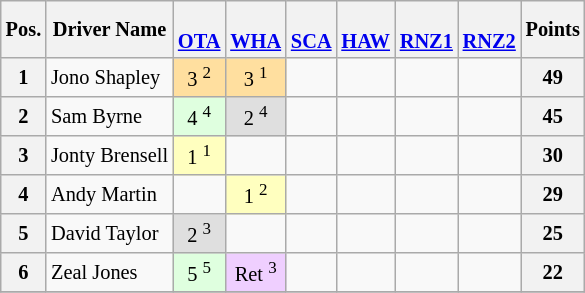<table class="wikitable" style=font-size:85%;>
<tr>
<th>Pos.</th>
<th>Driver Name</th>
<th><br><a href='#'>OTA</a></th>
<th><br><a href='#'>WHA</a></th>
<th><br><a href='#'>SCA</a></th>
<th><br><a href='#'>HAW</a></th>
<th><br><a href='#'>RNZ1</a></th>
<th><br><a href='#'>RNZ2</a></th>
<th>Points</th>
</tr>
<tr>
<th>1</th>
<td> Jono Shapley</td>
<td align=center style=background:#ffdf9f;>3 <sup>2</sup></td>
<td align=center style=background:#ffdf9f;>3 <sup>1</sup></td>
<td align=center style=background:#;></td>
<td align=center style=background:#;></td>
<td align=center style=background:#;></td>
<td align=center style=background:#;></td>
<th>49</th>
</tr>
<tr>
<th>2</th>
<td> Sam Byrne</td>
<td align=center style=background:#dfffdf;>4 <sup>4</sup></td>
<td align=center style=background:#dfdfdf;>2 <sup>4</sup></td>
<td align=center style=background:#;></td>
<td align=center style=background:#;></td>
<td align=center style=background:#;></td>
<td align=center style=background:#;></td>
<th>45</th>
</tr>
<tr>
<th>3</th>
<td> Jonty Brensell</td>
<td align=center style=background:#ffffbf;>1 <sup>1</sup></td>
<td align=center style=background:#;></td>
<td align=center style=background:#;></td>
<td align=center style=background:#;></td>
<td align=center style=background:#;></td>
<td align=center style=background:#;></td>
<th>30</th>
</tr>
<tr>
<th>4</th>
<td> Andy Martin</td>
<td align=center style=background:#;></td>
<td align=center style=background:#ffffbf;>1 <sup>2</sup></td>
<td align=center style=background:#;></td>
<td align=center style=background:#;></td>
<td align=center style=background:#;></td>
<td align=center style=background:#;></td>
<th>29</th>
</tr>
<tr>
<th>5</th>
<td> David Taylor</td>
<td align=center style=background:#dfdfdf;>2 <sup>3</sup></td>
<td align=center style=background:#;></td>
<td align=center style=background:#;></td>
<td align=center style=background:#;></td>
<td align=center style=background:#;></td>
<td align=center style=background:#;></td>
<th>25</th>
</tr>
<tr>
<th>6</th>
<td> Zeal Jones</td>
<td align=center style=background:#dfffdf;>5 <sup>5</sup></td>
<td align=center style=background:#efcfff;>Ret <sup>3</sup></td>
<td align=center style=background:#;></td>
<td align=center style=background:#;></td>
<td align=center style=background:#;></td>
<td align=center style=background:#;></td>
<th>22</th>
</tr>
<tr>
</tr>
</table>
